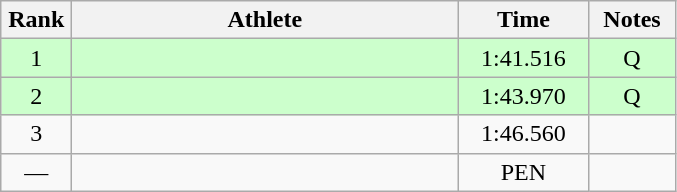<table class=wikitable style="text-align:center">
<tr>
<th width=40>Rank</th>
<th width=250>Athlete</th>
<th width=80>Time</th>
<th width=50>Notes</th>
</tr>
<tr bgcolor="ccffcc">
<td>1</td>
<td align=left></td>
<td>1:41.516</td>
<td>Q</td>
</tr>
<tr bgcolor="ccffcc">
<td>2</td>
<td align=left></td>
<td>1:43.970</td>
<td>Q</td>
</tr>
<tr>
<td>3</td>
<td align=left></td>
<td>1:46.560</td>
<td></td>
</tr>
<tr>
<td>—</td>
<td align=left></td>
<td>PEN</td>
<td></td>
</tr>
</table>
